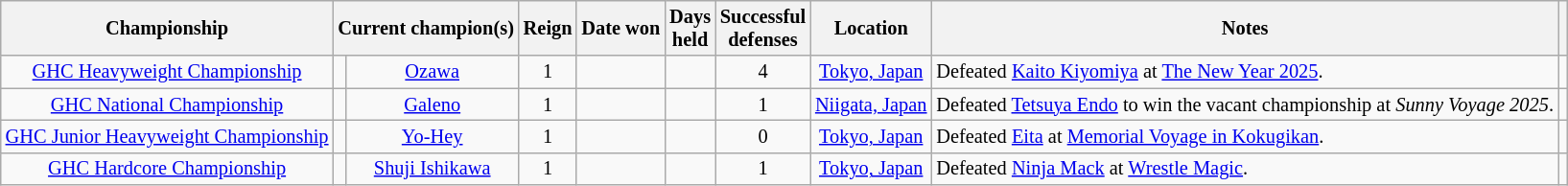<table class="wikitable" style="text-align:center; font-size:85%;">
<tr>
<th>Championship</th>
<th colspan="2">Current champion(s)</th>
<th>Reign</th>
<th>Date won</th>
<th>Days<br>held</th>
<th>Successful<br>defenses</th>
<th>Location</th>
<th>Notes</th>
<th class="unsortable"></th>
</tr>
<tr>
<td><a href='#'>GHC Heavyweight Championship</a></td>
<td></td>
<td><a href='#'>Ozawa</a></td>
<td>1</td>
<td></td>
<td></td>
<td>4</td>
<td><a href='#'>Tokyo, Japan</a></td>
<td align=left>Defeated <a href='#'>Kaito Kiyomiya</a> at <a href='#'>The New Year 2025</a>.</td>
<td></td>
</tr>
<tr>
<td><a href='#'>GHC National Championship</a></td>
<td></td>
<td><a href='#'>Galeno</a></td>
<td>1</td>
<td></td>
<td></td>
<td>1</td>
<td><a href='#'>Niigata, Japan</a></td>
<td align=left>Defeated <a href='#'>Tetsuya Endo</a> to win the vacant championship at <em>Sunny Voyage 2025</em>.</td>
<td></td>
</tr>
<tr>
<td><a href='#'>GHC Junior Heavyweight Championship</a></td>
<td></td>
<td><a href='#'>Yo-Hey</a></td>
<td>1</td>
<td></td>
<td></td>
<td>0</td>
<td><a href='#'>Tokyo, Japan</a></td>
<td align=left>Defeated <a href='#'>Eita</a> at <a href='#'>Memorial Voyage in Kokugikan</a>.</td>
<td></td>
</tr>
<tr>
<td><a href='#'>GHC Hardcore Championship</a></td>
<td></td>
<td><a href='#'>Shuji Ishikawa</a></td>
<td>1</td>
<td></td>
<td></td>
<td>1</td>
<td><a href='#'>Tokyo, Japan</a></td>
<td align=left>Defeated <a href='#'>Ninja Mack</a> at <a href='#'>Wrestle Magic</a>.</td>
<td></td>
</tr>
</table>
